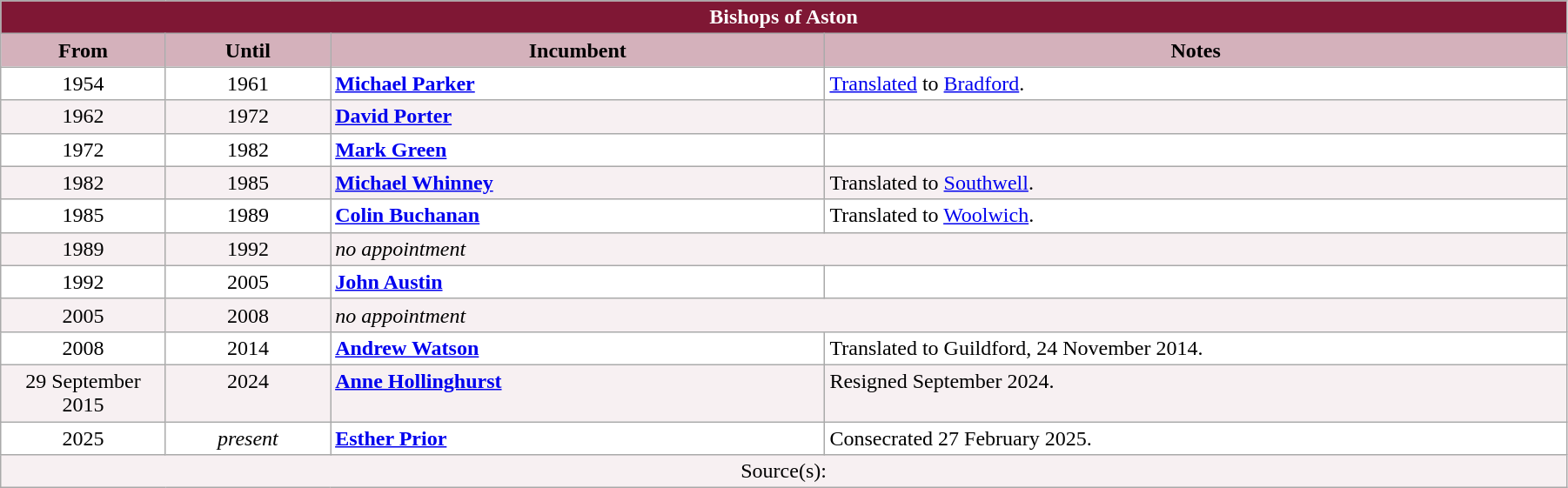<table class="wikitable" style="width:95%;" border="1" cellpadding="2">
<tr>
<th colspan="4" style="background-color: #7F1734; color: white;">Bishops of Aston</th>
</tr>
<tr valign=top>
<th style="background-color:#D4B1BB" width="10%">From</th>
<th style="background-color:#D4B1BB" width="10%">Until</th>
<th style="background-color:#D4B1BB" width="30%">Incumbent</th>
<th style="background-color:#D4B1BB" width="45%">Notes</th>
</tr>
<tr valign=top bgcolor="white">
<td align="center">1954</td>
<td align="center">1961</td>
<td><strong><a href='#'>Michael Parker</a></strong></td>
<td><a href='#'>Translated</a> to <a href='#'>Bradford</a>.</td>
</tr>
<tr valign=top bgcolor="#F7F0F2">
<td align="center">1962</td>
<td align="center">1972</td>
<td><strong><a href='#'>David Porter</a></strong></td>
<td></td>
</tr>
<tr valign=top bgcolor="white">
<td align="center">1972</td>
<td align="center">1982</td>
<td><strong><a href='#'>Mark Green</a></strong></td>
<td></td>
</tr>
<tr valign=top bgcolor="#F7F0F2">
<td align="center">1982</td>
<td align="center">1985</td>
<td><strong><a href='#'>Michael Whinney</a></strong></td>
<td>Translated to <a href='#'>Southwell</a>.</td>
</tr>
<tr valign=top bgcolor="white">
<td align="center">1985</td>
<td align="center">1989</td>
<td><strong><a href='#'>Colin Buchanan</a></strong></td>
<td>Translated to <a href='#'>Woolwich</a>.</td>
</tr>
<tr valign=top bgcolor="#F7F0F2">
<td align="center">1989</td>
<td align="center">1992</td>
<td colspan="2"><em>no appointment</em></td>
</tr>
<tr valign=top bgcolor="white">
<td align="center">1992</td>
<td align="center">2005</td>
<td><strong><a href='#'>John Austin</a></strong> </td>
<td></td>
</tr>
<tr valign=top bgcolor="#F7F0F2">
<td align="center">2005</td>
<td align="center">2008</td>
<td colspan="2"><em>no appointment</em></td>
</tr>
<tr valign=top bgcolor="white">
<td align="center">2008</td>
<td align="center">2014</td>
<td><strong><a href='#'>Andrew Watson</a></strong> </td>
<td>Translated to Guildford, 24 November 2014.</td>
</tr>
<tr valign=top bgcolor="#F7F0F2">
<td align="center">29 September 2015</td>
<td align="center">2024</td>
<td><strong><a href='#'>Anne Hollinghurst</a></strong></td>
<td> Resigned September 2024.</td>
</tr>
<tr valign=top bgcolor="white">
<td align="center">2025</td>
<td align="center"><em>present</em></td>
<td><strong><a href='#'>Esther Prior</a></strong></td>
<td>Consecrated 27 February 2025.</td>
</tr>
<tr valign=top bgcolor="#F7F0F2">
<td align="center" colspan="4">Source(s):</td>
</tr>
</table>
